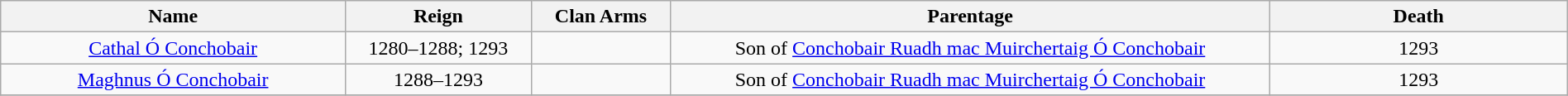<table style="text-align:center; width:100%" class="wikitable">
<tr>
<th style="width:22%">Name</th>
<th>Reign</th>
<th style="width:105px">Clan Arms</th>
<th>Parentage</th>
<th style="width:19%">Death</th>
</tr>
<tr>
<td><a href='#'>Cathal Ó Conchobair</a></td>
<td>1280–1288; 1293</td>
<td></td>
<td>Son of <a href='#'>Conchobair Ruadh mac Muirchertaig Ó Conchobair</a></td>
<td>1293</td>
</tr>
<tr>
<td><a href='#'>Maghnus Ó Conchobair</a></td>
<td>1288–1293</td>
<td></td>
<td>Son of <a href='#'>Conchobair Ruadh mac Muirchertaig Ó Conchobair</a></td>
<td>1293</td>
</tr>
<tr>
</tr>
</table>
